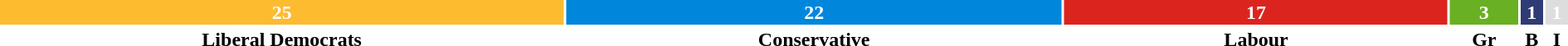<table style="width:100%; text-align:center;">
<tr style="color:white;">
<td style="background:#FDBB30; width:36.23%;"><strong>25</strong></td>
<td style="background:#0087DC; width:31.88%;"><strong>22</strong></td>
<td style="background:#DC241F; width:24.64%;"><strong>17</strong></td>
<td style="background:#6AB023; width:4.35%;"><strong>3</strong></td>
<td style="background:#2E3B74; width:1.45%;"><strong>1</strong></td>
<td style="background:#DDDDDD; width:1.45%;"><strong>1</strong></td>
</tr>
<tr>
<td><span><strong>Liberal Democrats</strong></span></td>
<td><span><strong>Conservative</strong></span></td>
<td><span><strong>Labour</strong></span></td>
<td><span><strong>Gr</strong></span></td>
<td><span><strong>B</strong></span></td>
<td><span><strong>I</strong></span></td>
</tr>
</table>
